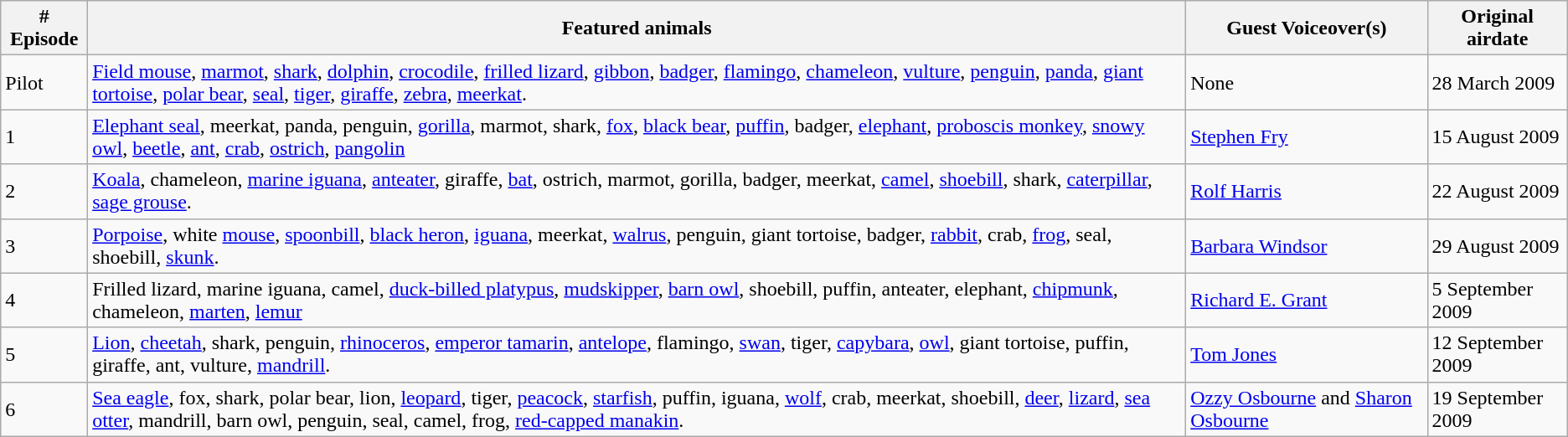<table class="wikitable">
<tr>
<th># Episode</th>
<th>Featured animals</th>
<th>Guest Voiceover(s)</th>
<th>Original airdate</th>
</tr>
<tr>
<td>Pilot</td>
<td><a href='#'>Field mouse</a>, <a href='#'>marmot</a>, <a href='#'>shark</a>, <a href='#'>dolphin</a>, <a href='#'>crocodile</a>, <a href='#'>frilled lizard</a>, <a href='#'>gibbon</a>, <a href='#'>badger</a>, <a href='#'>flamingo</a>, <a href='#'>chameleon</a>, <a href='#'>vulture</a>, <a href='#'>penguin</a>, <a href='#'>panda</a>, <a href='#'>giant tortoise</a>, <a href='#'>polar bear</a>, <a href='#'>seal</a>, <a href='#'>tiger</a>, <a href='#'>giraffe</a>, <a href='#'>zebra</a>, <a href='#'>meerkat</a>.</td>
<td>None</td>
<td>28 March 2009</td>
</tr>
<tr>
<td>1</td>
<td><a href='#'>Elephant seal</a>, meerkat, panda, penguin, <a href='#'>gorilla</a>, marmot, shark, <a href='#'>fox</a>, <a href='#'>black bear</a>, <a href='#'>puffin</a>, badger, <a href='#'>elephant</a>, <a href='#'>proboscis monkey</a>, <a href='#'>snowy owl</a>, <a href='#'>beetle</a>, <a href='#'>ant</a>, <a href='#'>crab</a>, <a href='#'>ostrich</a>, <a href='#'>pangolin</a></td>
<td><a href='#'>Stephen Fry</a></td>
<td>15 August 2009</td>
</tr>
<tr>
<td>2</td>
<td><a href='#'>Koala</a>, chameleon, <a href='#'>marine iguana</a>, <a href='#'>anteater</a>, giraffe, <a href='#'>bat</a>, ostrich, marmot, gorilla, badger, meerkat, <a href='#'>camel</a>, <a href='#'>shoebill</a>, shark, <a href='#'>caterpillar</a>, <a href='#'>sage grouse</a>.</td>
<td><a href='#'>Rolf Harris</a></td>
<td>22 August 2009</td>
</tr>
<tr>
<td>3</td>
<td><a href='#'>Porpoise</a>, white <a href='#'>mouse</a>, <a href='#'>spoonbill</a>, <a href='#'>black heron</a>, <a href='#'>iguana</a>, meerkat, <a href='#'>walrus</a>, penguin, giant tortoise, badger, <a href='#'>rabbit</a>, crab, <a href='#'>frog</a>, seal, shoebill, <a href='#'>skunk</a>.</td>
<td><a href='#'>Barbara Windsor</a></td>
<td>29 August 2009</td>
</tr>
<tr>
<td>4</td>
<td>Frilled lizard, marine iguana, camel, <a href='#'>duck-billed platypus</a>, <a href='#'>mudskipper</a>, <a href='#'>barn owl</a>, shoebill, puffin, anteater, elephant, <a href='#'>chipmunk</a>, chameleon, <a href='#'>marten</a>, <a href='#'>lemur</a></td>
<td><a href='#'>Richard E. Grant</a></td>
<td>5 September 2009</td>
</tr>
<tr>
<td>5</td>
<td><a href='#'>Lion</a>, <a href='#'>cheetah</a>, shark, penguin, <a href='#'>rhinoceros</a>, <a href='#'>emperor tamarin</a>, <a href='#'>antelope</a>, flamingo, <a href='#'>swan</a>, tiger, <a href='#'>capybara</a>, <a href='#'>owl</a>, giant tortoise, puffin, giraffe, ant, vulture, <a href='#'>mandrill</a>.</td>
<td><a href='#'>Tom Jones</a></td>
<td>12 September 2009</td>
</tr>
<tr>
<td>6</td>
<td><a href='#'>Sea eagle</a>, fox, shark, polar bear, lion, <a href='#'>leopard</a>, tiger, <a href='#'>peacock</a>, <a href='#'>starfish</a>, puffin, iguana, <a href='#'>wolf</a>, crab, meerkat, shoebill, <a href='#'>deer</a>, <a href='#'>lizard</a>, <a href='#'>sea otter</a>, mandrill, barn owl, penguin, seal, camel, frog, <a href='#'>red-capped manakin</a>.</td>
<td><a href='#'>Ozzy Osbourne</a> and <a href='#'>Sharon Osbourne</a></td>
<td>19 September 2009</td>
</tr>
</table>
